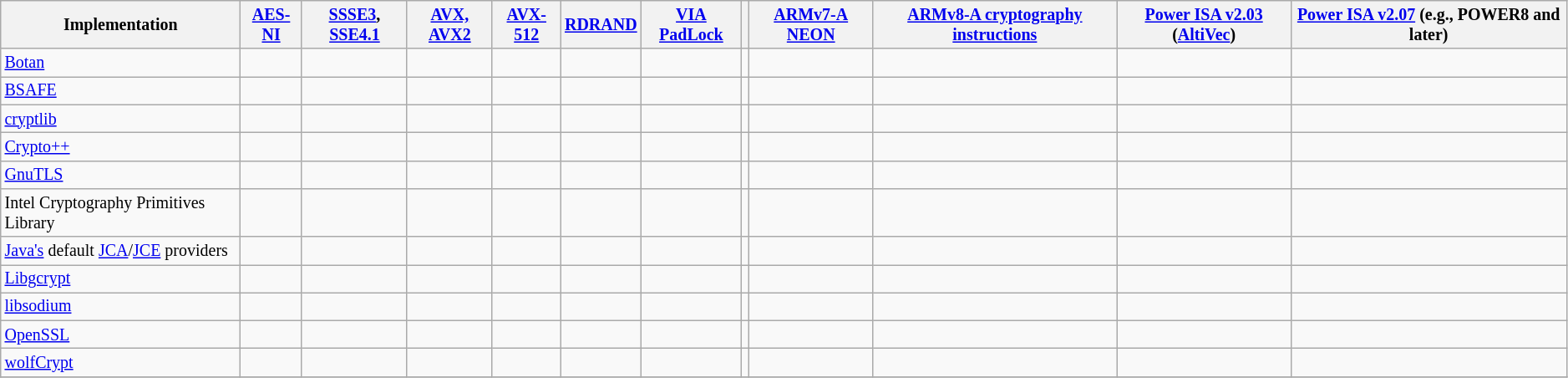<table class="wikitable sortable sort-under" style="text-align: left; font-size: smaller">
<tr>
<th>Implementation</th>
<th><a href='#'>AES-NI</a></th>
<th><a href='#'>SSSE3</a>, <a href='#'>SSE4.1</a></th>
<th><a href='#'>AVX, AVX2</a></th>
<th><a href='#'>AVX-512</a></th>
<th><a href='#'>RDRAND</a></th>
<th><a href='#'>VIA PadLock</a></th>
<th></th>
<th><a href='#'>ARMv7-A NEON</a></th>
<th><a href='#'>ARMv8-A cryptography instructions</a></th>
<th><a href='#'>Power ISA v2.03</a> (<a href='#'>AltiVec</a>)</th>
<th><a href='#'>Power ISA v2.07</a> (e.g., POWER8 and later)</th>
</tr>
<tr>
<td><a href='#'>Botan</a></td>
<td></td>
<td></td>
<td></td>
<td></td>
<td></td>
<td></td>
<td></td>
<td></td>
<td></td>
<td></td>
<td></td>
</tr>
<tr>
<td><a href='#'>BSAFE</a></td>
<td></td>
<td></td>
<td></td>
<td></td>
<td></td>
<td></td>
<td></td>
<td></td>
<td></td>
<td></td>
<td></td>
</tr>
<tr>
<td><a href='#'>cryptlib</a></td>
<td></td>
<td></td>
<td></td>
<td></td>
<td></td>
<td></td>
<td></td>
<td></td>
<td></td>
<td></td>
<td></td>
</tr>
<tr>
<td><a href='#'>Crypto++</a></td>
<td></td>
<td></td>
<td></td>
<td></td>
<td></td>
<td></td>
<td></td>
<td></td>
<td></td>
<td></td>
<td></td>
</tr>
<tr>
<td><a href='#'>GnuTLS</a></td>
<td></td>
<td></td>
<td></td>
<td></td>
<td></td>
<td></td>
<td></td>
<td></td>
<td></td>
<td></td>
<td></td>
</tr>
<tr>
<td>Intel Cryptography Primitives Library</td>
<td></td>
<td></td>
<td></td>
<td></td>
<td></td>
<td></td>
<td></td>
<td></td>
<td></td>
<td></td>
<td></td>
</tr>
<tr>
<td><a href='#'>Java's</a> default <a href='#'>JCA</a>/<a href='#'>JCE</a> providers</td>
<td></td>
<td></td>
<td></td>
<td></td>
<td></td>
<td></td>
<td></td>
<td></td>
<td></td>
<td></td>
<td></td>
</tr>
<tr>
<td><a href='#'>Libgcrypt</a></td>
<td></td>
<td></td>
<td></td>
<td></td>
<td></td>
<td></td>
<td></td>
<td></td>
<td></td>
<td></td>
<td></td>
</tr>
<tr>
<td><a href='#'>libsodium</a></td>
<td></td>
<td></td>
<td></td>
<td></td>
<td></td>
<td></td>
<td></td>
<td></td>
<td></td>
<td></td>
<td></td>
</tr>
<tr>
<td><a href='#'>OpenSSL</a></td>
<td></td>
<td></td>
<td></td>
<td></td>
<td></td>
<td></td>
<td></td>
<td></td>
<td></td>
<td></td>
<td></td>
</tr>
<tr>
<td><a href='#'>wolfCrypt</a></td>
<td></td>
<td></td>
<td></td>
<td></td>
<td></td>
<td></td>
<td></td>
<td></td>
<td></td>
<td></td>
<td></td>
</tr>
<tr>
</tr>
</table>
